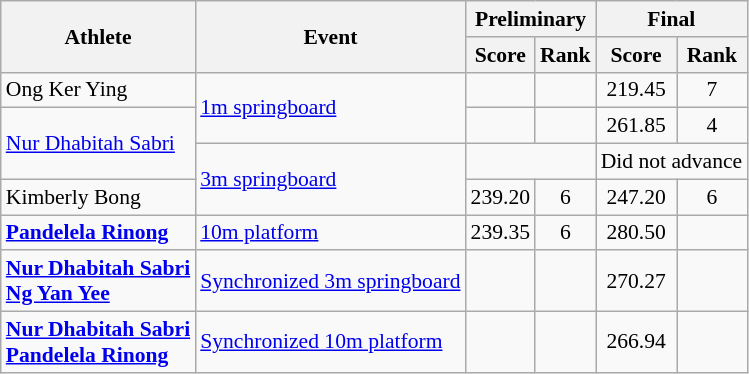<table class="wikitable" style="font-size:90%;text-align:center">
<tr>
<th rowspan="2">Athlete</th>
<th rowspan="2">Event</th>
<th colspan="2">Preliminary</th>
<th colspan="2">Final</th>
</tr>
<tr>
<th>Score</th>
<th>Rank</th>
<th>Score</th>
<th>Rank</th>
</tr>
<tr>
<td align="left">Ong Ker Ying</td>
<td align="left" rowspan="2"><a href='#'>1m springboard</a></td>
<td></td>
<td></td>
<td>219.45</td>
<td>7</td>
</tr>
<tr>
<td align="left" rowspan="2"><a href='#'>Nur Dhabitah Sabri</a></td>
<td></td>
<td></td>
<td>261.85</td>
<td>4</td>
</tr>
<tr>
<td align="left" rowspan="2"><a href='#'>3m springboard</a></td>
<td colspan="2"><strong></strong></td>
<td colspan="2">Did not advance</td>
</tr>
<tr>
<td align="left">Kimberly Bong</td>
<td>239.20</td>
<td>6 <strong></strong></td>
<td>247.20</td>
<td>6</td>
</tr>
<tr>
<td align="left"><strong><a href='#'>Pandelela Rinong</a></strong></td>
<td align="left"><a href='#'>10m platform</a></td>
<td>239.35</td>
<td>6 <strong></strong></td>
<td>280.50</td>
<td></td>
</tr>
<tr>
<td align="left"><strong><a href='#'>Nur Dhabitah Sabri</a><br><a href='#'>Ng Yan Yee</a></strong></td>
<td align="left"><a href='#'>Synchronized 3m springboard</a></td>
<td></td>
<td></td>
<td>270.27</td>
<td></td>
</tr>
<tr>
<td align="left"><strong><a href='#'>Nur Dhabitah Sabri</a><br><a href='#'>Pandelela Rinong</a></strong></td>
<td align="left"><a href='#'>Synchronized 10m platform</a></td>
<td></td>
<td></td>
<td>266.94</td>
<td></td>
</tr>
</table>
